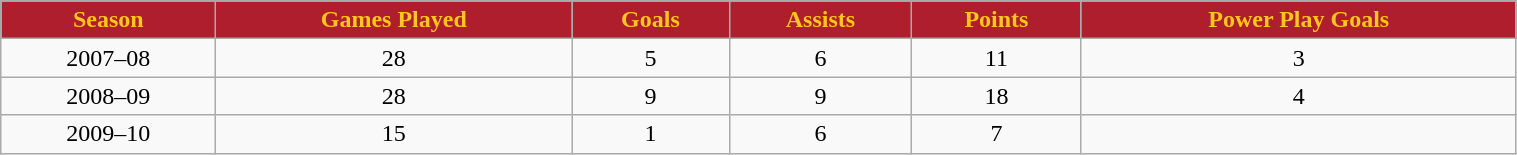<table class="wikitable" style="width:80%;">
<tr style="text-align:center; background:#af1e2d; color:#ffc61e;">
<td><strong>Season</strong></td>
<td><strong>Games Played</strong></td>
<td><strong>Goals</strong></td>
<td><strong>Assists</strong></td>
<td><strong>Points</strong></td>
<td><strong>Power Play Goals</strong></td>
</tr>
<tr style="text-align:center;" bgcolor="">
<td>2007–08</td>
<td>28</td>
<td>5</td>
<td>6</td>
<td>11</td>
<td>3</td>
</tr>
<tr style="text-align:center;" bgcolor="">
<td>2008–09</td>
<td>28</td>
<td>9</td>
<td>9</td>
<td>18</td>
<td>4</td>
</tr>
<tr style="text-align:center;" bgcolor="">
<td>2009–10</td>
<td>15</td>
<td>1</td>
<td>6</td>
<td>7</td>
<td></td>
</tr>
</table>
